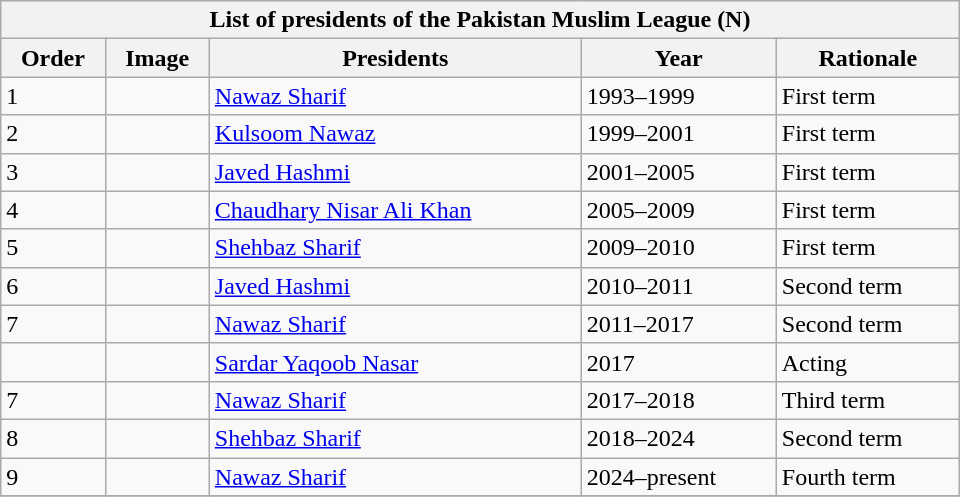<table class="wikitable sortable" style="min-width:40em">
<tr>
<th colspan=5>List of presidents of the Pakistan Muslim League (N)</th>
</tr>
<tr>
<th>Order</th>
<th>Image</th>
<th>Presidents</th>
<th>Year</th>
<th>Rationale</th>
</tr>
<tr>
<td>1</td>
<td></td>
<td><a href='#'>Nawaz Sharif</a></td>
<td>1993–1999</td>
<td>First term</td>
</tr>
<tr>
<td>2</td>
<td></td>
<td><a href='#'>Kulsoom Nawaz</a></td>
<td>1999–2001</td>
<td>First term</td>
</tr>
<tr>
<td>3</td>
<td></td>
<td><a href='#'>Javed Hashmi</a></td>
<td>2001–2005</td>
<td>First term</td>
</tr>
<tr>
<td>4</td>
<td></td>
<td><a href='#'>Chaudhary Nisar Ali Khan</a></td>
<td>2005–2009</td>
<td>First term</td>
</tr>
<tr>
<td>5</td>
<td></td>
<td><a href='#'>Shehbaz Sharif</a></td>
<td>2009–2010</td>
<td>First term</td>
</tr>
<tr>
<td>6</td>
<td></td>
<td><a href='#'>Javed Hashmi</a></td>
<td>2010–2011</td>
<td>Second term</td>
</tr>
<tr>
<td>7</td>
<td></td>
<td><a href='#'>Nawaz Sharif</a></td>
<td>2011–2017</td>
<td>Second term</td>
</tr>
<tr>
<td></td>
<td></td>
<td><a href='#'>Sardar Yaqoob Nasar</a></td>
<td>2017</td>
<td>Acting</td>
</tr>
<tr>
<td>7</td>
<td></td>
<td><a href='#'>Nawaz Sharif</a></td>
<td>2017–2018</td>
<td>Third term</td>
</tr>
<tr>
<td>8</td>
<td></td>
<td><a href='#'>Shehbaz Sharif</a></td>
<td>2018–2024</td>
<td>Second term</td>
</tr>
<tr>
<td>9</td>
<td></td>
<td><a href='#'>Nawaz Sharif</a></td>
<td>2024–present</td>
<td>Fourth term</td>
</tr>
<tr>
</tr>
</table>
